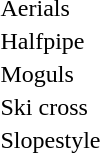<table>
<tr valign="top">
<td>Aerials<br></td>
<td></td>
<td></td>
<td></td>
</tr>
<tr valign="top">
<td>Halfpipe<br></td>
<td></td>
<td></td>
<td></td>
</tr>
<tr valign="top">
<td>Moguls<br></td>
<td></td>
<td></td>
<td></td>
</tr>
<tr valign="top">
<td>Ski cross<br></td>
<td></td>
<td></td>
<td></td>
</tr>
<tr valign="top">
<td>Slopestyle<br></td>
<td></td>
<td></td>
<td></td>
</tr>
</table>
